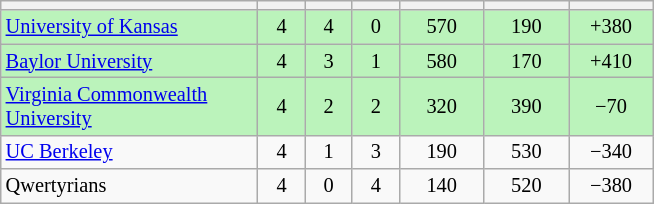<table class="wikitable" style="text-align: center; font-size: 85%;">
<tr>
<th width=165></th>
<th width=25></th>
<th width=25></th>
<th width=25></th>
<th width=50></th>
<th width=50></th>
<th width=50></th>
</tr>
<tr style="background:#BBF3BB;">
<td style="text-align:left;"><a href='#'>University of Kansas</a></td>
<td>4</td>
<td>4</td>
<td>0</td>
<td>570</td>
<td>190</td>
<td>+380</td>
</tr>
<tr style="background:#BBF3BB;">
<td style="text-align:left;"><a href='#'>Baylor University</a></td>
<td>4</td>
<td>3</td>
<td>1</td>
<td>580</td>
<td>170</td>
<td>+410</td>
</tr>
<tr style="background:#BBF3BB;">
<td style="text-align:left;"><a href='#'>Virginia Commonwealth University</a></td>
<td>4</td>
<td>2</td>
<td>2</td>
<td>320</td>
<td>390</td>
<td>−70</td>
</tr>
<tr>
<td style="text-align:left;"><a href='#'>UC Berkeley</a></td>
<td>4</td>
<td>1</td>
<td>3</td>
<td>190</td>
<td>530</td>
<td>−340</td>
</tr>
<tr>
<td style="text-align:left;">Qwertyrians</td>
<td>4</td>
<td>0</td>
<td>4</td>
<td>140</td>
<td>520</td>
<td>−380</td>
</tr>
</table>
